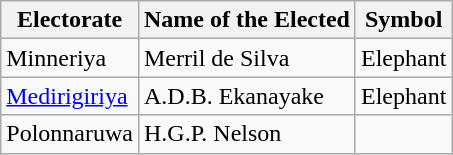<table class="wikitable" border="1">
<tr>
<th>Electorate</th>
<th>Name of the Elected</th>
<th>Symbol</th>
</tr>
<tr>
<td>Minneriya</td>
<td>Merril de Silva</td>
<td>Elephant</td>
</tr>
<tr>
<td><a href='#'>Medirigiriya</a></td>
<td>A.D.B. Ekanayake</td>
<td>Elephant</td>
</tr>
<tr>
<td>Polonnaruwa</td>
<td>H.G.P. Nelson</td>
</tr>
</table>
